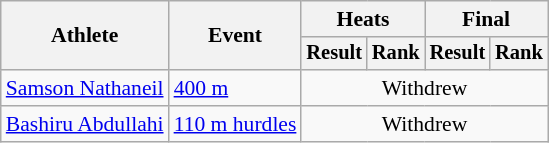<table class="wikitable" style="font-size:90%">
<tr>
<th rowspan=2>Athlete</th>
<th rowspan=2>Event</th>
<th colspan=2>Heats</th>
<th colspan=2>Final</th>
</tr>
<tr style="font-size:95%">
<th>Result</th>
<th>Rank</th>
<th>Result</th>
<th>Rank</th>
</tr>
<tr align=center>
<td align=left><a href='#'>Samson Nathaneil</a></td>
<td align=left><a href='#'>400 m</a></td>
<td colspan=4>Withdrew</td>
</tr>
<tr align=center>
<td align=left><a href='#'>Bashiru Abdullahi</a></td>
<td align=left><a href='#'>110 m hurdles</a></td>
<td colspan=4>Withdrew</td>
</tr>
</table>
